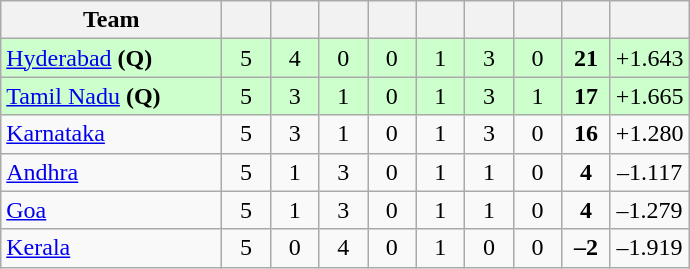<table class="wikitable" style="text-align:center">
<tr>
<th style="width:140px;">Team</th>
<th style="width:25px;"></th>
<th style="width:25px;"></th>
<th style="width:25px;"></th>
<th style="width:25px;"></th>
<th style="width:25px;"></th>
<th style="width:25px;"></th>
<th style="width:25px;"></th>
<th style="width:25px;"></th>
<th style="width:40px;"></th>
</tr>
<tr style="background:#cfc;">
<td style="text-align:left"><a href='#'>Hyderabad</a> <strong>(Q)</strong></td>
<td>5</td>
<td>4</td>
<td>0</td>
<td>0</td>
<td>1</td>
<td>3</td>
<td>0</td>
<td><strong>21</strong></td>
<td>+1.643</td>
</tr>
<tr style="background:#cfc;">
<td style="text-align:left"><a href='#'>Tamil Nadu</a> <strong>(Q)</strong></td>
<td>5</td>
<td>3</td>
<td>1</td>
<td>0</td>
<td>1</td>
<td>3</td>
<td>1</td>
<td><strong>17</strong></td>
<td>+1.665</td>
</tr>
<tr>
<td style="text-align:left"><a href='#'>Karnataka</a></td>
<td>5</td>
<td>3</td>
<td>1</td>
<td>0</td>
<td>1</td>
<td>3</td>
<td>0</td>
<td><strong>16</strong></td>
<td>+1.280</td>
</tr>
<tr>
<td style="text-align:left"><a href='#'>Andhra</a></td>
<td>5</td>
<td>1</td>
<td>3</td>
<td>0</td>
<td>1</td>
<td>1</td>
<td>0</td>
<td><strong>4</strong></td>
<td>–1.117</td>
</tr>
<tr>
<td style="text-align:left"><a href='#'>Goa</a></td>
<td>5</td>
<td>1</td>
<td>3</td>
<td>0</td>
<td>1</td>
<td>1</td>
<td>0</td>
<td><strong>4</strong></td>
<td>–1.279</td>
</tr>
<tr>
<td style="text-align:left"><a href='#'>Kerala</a></td>
<td>5</td>
<td>0</td>
<td>4</td>
<td>0</td>
<td>1</td>
<td>0</td>
<td>0</td>
<td><strong>–2</strong></td>
<td>–1.919</td>
</tr>
</table>
